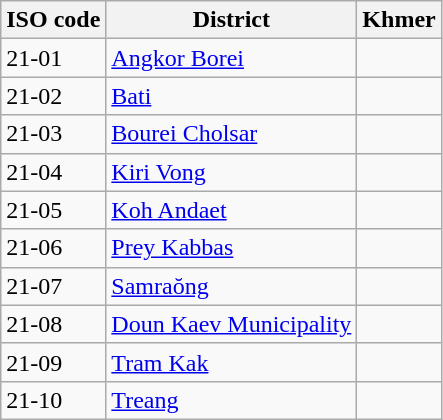<table class="wikitable">
<tr>
<th>ISO code</th>
<th>District</th>
<th>Khmer</th>
</tr>
<tr>
<td>21-01</td>
<td><a href='#'>Angkor Borei</a></td>
<td></td>
</tr>
<tr>
<td>21-02</td>
<td><a href='#'>Bati</a></td>
<td></td>
</tr>
<tr>
<td>21-03</td>
<td><a href='#'>Bourei Cholsar</a></td>
<td></td>
</tr>
<tr>
<td>21-04</td>
<td><a href='#'>Kiri Vong</a></td>
<td></td>
</tr>
<tr>
<td>21-05</td>
<td><a href='#'>Koh Andaet</a></td>
<td></td>
</tr>
<tr>
<td>21-06</td>
<td><a href='#'>Prey Kabbas</a></td>
<td></td>
</tr>
<tr>
<td>21-07</td>
<td><a href='#'>Samraŏng</a></td>
<td></td>
</tr>
<tr>
<td>21-08</td>
<td><a href='#'>Doun Kaev Municipality</a></td>
<td></td>
</tr>
<tr>
<td>21-09</td>
<td><a href='#'>Tram Kak</a></td>
<td></td>
</tr>
<tr>
<td>21-10</td>
<td><a href='#'>Treang</a></td>
<td></td>
</tr>
</table>
